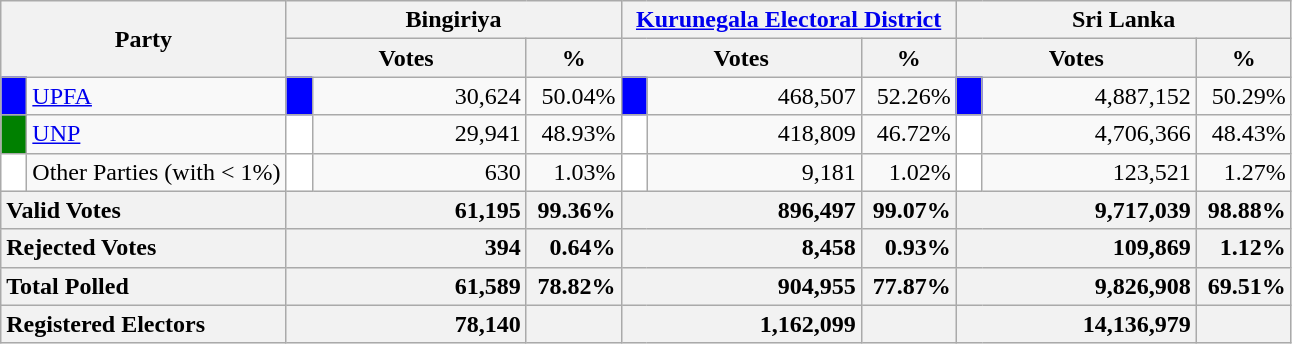<table class="wikitable">
<tr>
<th colspan="2" width="144px"rowspan="2">Party</th>
<th colspan="3" width="216px">Bingiriya</th>
<th colspan="3" width="216px"><a href='#'>Kurunegala Electoral District</a></th>
<th colspan="3" width="216px">Sri Lanka</th>
</tr>
<tr>
<th colspan="2" width="144px">Votes</th>
<th>%</th>
<th colspan="2" width="144px">Votes</th>
<th>%</th>
<th colspan="2" width="144px">Votes</th>
<th>%</th>
</tr>
<tr>
<td style="background-color:blue;" width="10px"></td>
<td style="text-align:left;"><a href='#'>UPFA</a></td>
<td style="background-color:blue;" width="10px"></td>
<td style="text-align:right;">30,624</td>
<td style="text-align:right;">50.04%</td>
<td style="background-color:blue;" width="10px"></td>
<td style="text-align:right;">468,507</td>
<td style="text-align:right;">52.26%</td>
<td style="background-color:blue;" width="10px"></td>
<td style="text-align:right;">4,887,152</td>
<td style="text-align:right;">50.29%</td>
</tr>
<tr>
<td style="background-color:green;" width="10px"></td>
<td style="text-align:left;"><a href='#'>UNP</a></td>
<td style="background-color:white;" width="10px"></td>
<td style="text-align:right;">29,941</td>
<td style="text-align:right;">48.93%</td>
<td style="background-color:white;" width="10px"></td>
<td style="text-align:right;">418,809</td>
<td style="text-align:right;">46.72%</td>
<td style="background-color:white;" width="10px"></td>
<td style="text-align:right;">4,706,366</td>
<td style="text-align:right;">48.43%</td>
</tr>
<tr>
<td style="background-color:white;" width="10px"></td>
<td style="text-align:left;">Other Parties (with < 1%)</td>
<td style="background-color:white;" width="10px"></td>
<td style="text-align:right;">630</td>
<td style="text-align:right;">1.03%</td>
<td style="background-color:white;" width="10px"></td>
<td style="text-align:right;">9,181</td>
<td style="text-align:right;">1.02%</td>
<td style="background-color:white;" width="10px"></td>
<td style="text-align:right;">123,521</td>
<td style="text-align:right;">1.27%</td>
</tr>
<tr>
<th colspan="2" width="144px"style="text-align:left;">Valid Votes</th>
<th style="text-align:right;"colspan="2" width="144px">61,195</th>
<th style="text-align:right;">99.36%</th>
<th style="text-align:right;"colspan="2" width="144px">896,497</th>
<th style="text-align:right;">99.07%</th>
<th style="text-align:right;"colspan="2" width="144px">9,717,039</th>
<th style="text-align:right;">98.88%</th>
</tr>
<tr>
<th colspan="2" width="144px"style="text-align:left;">Rejected Votes</th>
<th style="text-align:right;"colspan="2" width="144px">394</th>
<th style="text-align:right;">0.64%</th>
<th style="text-align:right;"colspan="2" width="144px">8,458</th>
<th style="text-align:right;">0.93%</th>
<th style="text-align:right;"colspan="2" width="144px">109,869</th>
<th style="text-align:right;">1.12%</th>
</tr>
<tr>
<th colspan="2" width="144px"style="text-align:left;">Total Polled</th>
<th style="text-align:right;"colspan="2" width="144px">61,589</th>
<th style="text-align:right;">78.82%</th>
<th style="text-align:right;"colspan="2" width="144px">904,955</th>
<th style="text-align:right;">77.87%</th>
<th style="text-align:right;"colspan="2" width="144px">9,826,908</th>
<th style="text-align:right;">69.51%</th>
</tr>
<tr>
<th colspan="2" width="144px"style="text-align:left;">Registered Electors</th>
<th style="text-align:right;"colspan="2" width="144px">78,140</th>
<th></th>
<th style="text-align:right;"colspan="2" width="144px">1,162,099</th>
<th></th>
<th style="text-align:right;"colspan="2" width="144px">14,136,979</th>
<th></th>
</tr>
</table>
